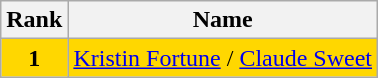<table class="wikitable">
<tr>
<th>Rank</th>
<th>Name</th>
</tr>
<tr bgcolor="gold">
<td align="center"><strong>1</strong></td>
<td><a href='#'>Kristin Fortune</a> / <a href='#'>Claude Sweet</a></td>
</tr>
</table>
